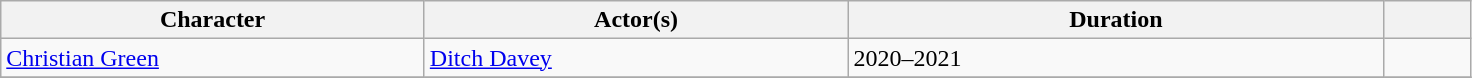<table class=wikitable>
<tr>
<th width=275>Character</th>
<th width=275>Actor(s)</th>
<th width=350>Duration</th>
<th width=50 class=unsortable></th>
</tr>
<tr>
<td><a href='#'>Christian Green</a></td>
<td><a href='#'>Ditch Davey</a></td>
<td>2020–2021</td>
<td></td>
</tr>
<tr>
</tr>
</table>
